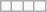<table class="wikitable letters-table letters-violet letters-hi letters-lo">
<tr>
<td></td>
<td></td>
<td></td>
<td></td>
</tr>
</table>
